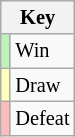<table class="wikitable" style="font-size: 85%">
<tr>
<th colspan="2">Key</th>
</tr>
<tr>
<td bgcolor=#BBF3BB></td>
<td>Win</td>
</tr>
<tr>
<td bgcolor=#FFFFBB></td>
<td>Draw</td>
</tr>
<tr>
<td bgcolor=#FFBBBB></td>
<td>Defeat</td>
</tr>
</table>
